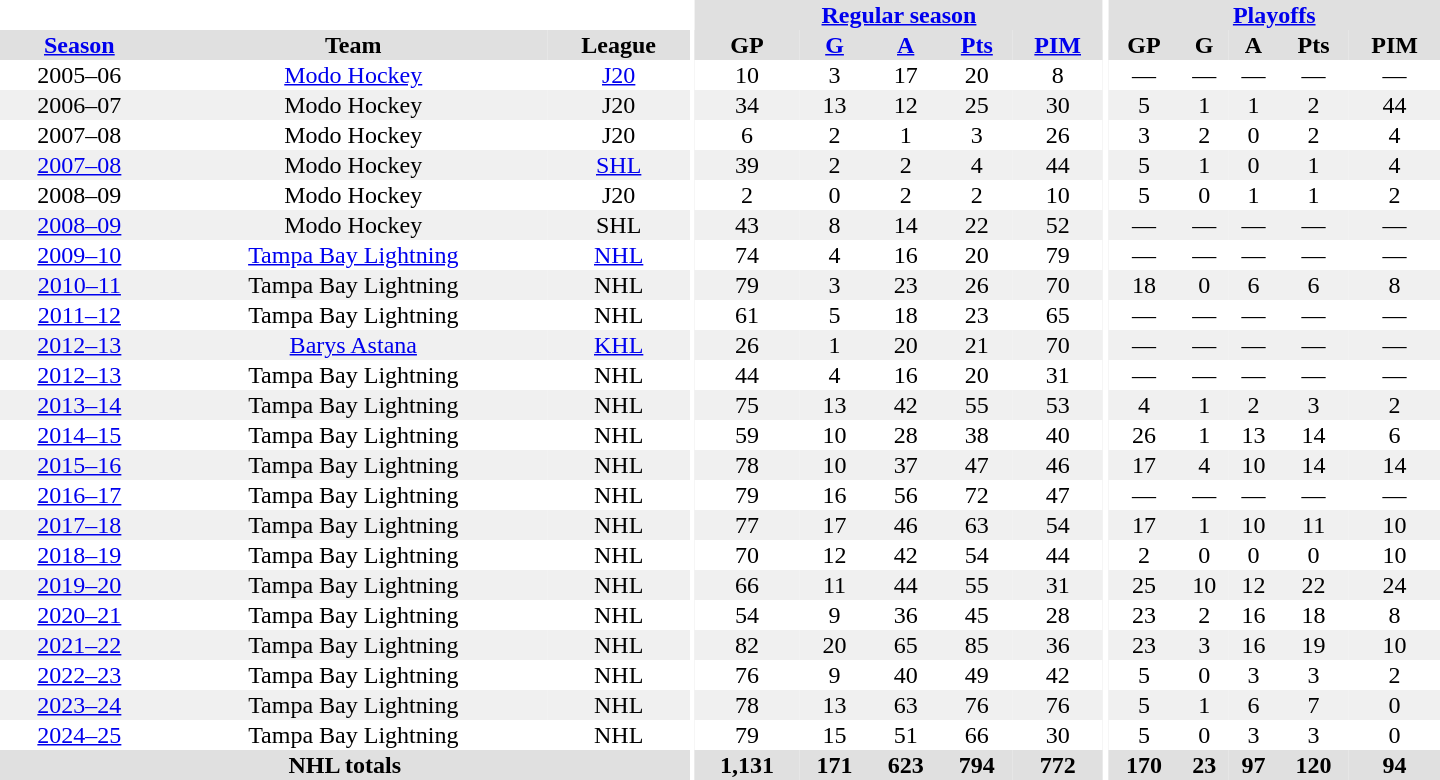<table border="0" cellpadding="1" cellspacing="0" style="text-align:center; width:60em;">
<tr bgcolor="#e0e0e0">
<th colspan="3" bgcolor="#ffffff"></th>
<th rowspan="100" bgcolor="#ffffff"></th>
<th colspan="5"><a href='#'>Regular season</a></th>
<th rowspan="100" bgcolor="#ffffff"></th>
<th colspan="5"><a href='#'>Playoffs</a></th>
</tr>
<tr bgcolor="#e0e0e0">
<th><a href='#'>Season</a></th>
<th>Team</th>
<th>League</th>
<th>GP</th>
<th><a href='#'>G</a></th>
<th><a href='#'>A</a></th>
<th><a href='#'>Pts</a></th>
<th><a href='#'>PIM</a></th>
<th>GP</th>
<th>G</th>
<th>A</th>
<th>Pts</th>
<th>PIM</th>
</tr>
<tr>
<td>2005–06</td>
<td><a href='#'>Modo Hockey</a></td>
<td><a href='#'>J20</a></td>
<td>10</td>
<td>3</td>
<td>17</td>
<td>20</td>
<td>8</td>
<td>—</td>
<td>—</td>
<td>—</td>
<td>—</td>
<td>—</td>
</tr>
<tr bgcolor="#f0f0f0">
<td>2006–07</td>
<td>Modo Hockey</td>
<td>J20</td>
<td>34</td>
<td>13</td>
<td>12</td>
<td>25</td>
<td>30</td>
<td>5</td>
<td>1</td>
<td>1</td>
<td>2</td>
<td>44</td>
</tr>
<tr>
<td>2007–08</td>
<td>Modo Hockey</td>
<td>J20</td>
<td>6</td>
<td>2</td>
<td>1</td>
<td>3</td>
<td>26</td>
<td>3</td>
<td>2</td>
<td>0</td>
<td>2</td>
<td>4</td>
</tr>
<tr bgcolor="#f0f0f0">
<td><a href='#'>2007–08</a></td>
<td>Modo Hockey</td>
<td><a href='#'>SHL</a></td>
<td>39</td>
<td>2</td>
<td>2</td>
<td>4</td>
<td>44</td>
<td>5</td>
<td>1</td>
<td>0</td>
<td>1</td>
<td>4</td>
</tr>
<tr>
<td>2008–09</td>
<td>Modo Hockey</td>
<td>J20</td>
<td>2</td>
<td>0</td>
<td>2</td>
<td>2</td>
<td>10</td>
<td>5</td>
<td>0</td>
<td>1</td>
<td>1</td>
<td>2</td>
</tr>
<tr bgcolor="#f0f0f0">
<td><a href='#'>2008–09</a></td>
<td>Modo Hockey</td>
<td>SHL</td>
<td>43</td>
<td>8</td>
<td>14</td>
<td>22</td>
<td>52</td>
<td>—</td>
<td>—</td>
<td>—</td>
<td>—</td>
<td>—</td>
</tr>
<tr>
<td><a href='#'>2009–10</a></td>
<td><a href='#'>Tampa Bay Lightning</a></td>
<td><a href='#'>NHL</a></td>
<td>74</td>
<td>4</td>
<td>16</td>
<td>20</td>
<td>79</td>
<td>—</td>
<td>—</td>
<td>—</td>
<td>—</td>
<td>—</td>
</tr>
<tr bgcolor="#f0f0f0">
<td><a href='#'>2010–11</a></td>
<td>Tampa Bay Lightning</td>
<td>NHL</td>
<td>79</td>
<td>3</td>
<td>23</td>
<td>26</td>
<td>70</td>
<td>18</td>
<td>0</td>
<td>6</td>
<td>6</td>
<td>8</td>
</tr>
<tr>
<td><a href='#'>2011–12</a></td>
<td>Tampa Bay Lightning</td>
<td>NHL</td>
<td>61</td>
<td>5</td>
<td>18</td>
<td>23</td>
<td>65</td>
<td>—</td>
<td>—</td>
<td>—</td>
<td>—</td>
<td>—</td>
</tr>
<tr bgcolor="#f0f0f0">
<td><a href='#'>2012–13</a></td>
<td><a href='#'>Barys Astana</a></td>
<td><a href='#'>KHL</a></td>
<td>26</td>
<td>1</td>
<td>20</td>
<td>21</td>
<td>70</td>
<td>—</td>
<td>—</td>
<td>—</td>
<td>—</td>
<td>—</td>
</tr>
<tr>
<td><a href='#'>2012–13</a></td>
<td>Tampa Bay Lightning</td>
<td>NHL</td>
<td>44</td>
<td>4</td>
<td>16</td>
<td>20</td>
<td>31</td>
<td>—</td>
<td>—</td>
<td>—</td>
<td>—</td>
<td>—</td>
</tr>
<tr bgcolor="#f0f0f0">
<td><a href='#'>2013–14</a></td>
<td>Tampa Bay Lightning</td>
<td>NHL</td>
<td>75</td>
<td>13</td>
<td>42</td>
<td>55</td>
<td>53</td>
<td>4</td>
<td>1</td>
<td>2</td>
<td>3</td>
<td>2</td>
</tr>
<tr>
<td><a href='#'>2014–15</a></td>
<td>Tampa Bay Lightning</td>
<td>NHL</td>
<td>59</td>
<td>10</td>
<td>28</td>
<td>38</td>
<td>40</td>
<td>26</td>
<td>1</td>
<td>13</td>
<td>14</td>
<td>6</td>
</tr>
<tr bgcolor="#f0f0f0">
<td><a href='#'>2015–16</a></td>
<td>Tampa Bay Lightning</td>
<td>NHL</td>
<td>78</td>
<td>10</td>
<td>37</td>
<td>47</td>
<td>46</td>
<td>17</td>
<td>4</td>
<td>10</td>
<td>14</td>
<td>14</td>
</tr>
<tr>
<td><a href='#'>2016–17</a></td>
<td>Tampa Bay Lightning</td>
<td>NHL</td>
<td>79</td>
<td>16</td>
<td>56</td>
<td>72</td>
<td>47</td>
<td>—</td>
<td>—</td>
<td>—</td>
<td>—</td>
<td>—</td>
</tr>
<tr bgcolor="#f0f0f0">
<td><a href='#'>2017–18</a></td>
<td>Tampa Bay Lightning</td>
<td>NHL</td>
<td>77</td>
<td>17</td>
<td>46</td>
<td>63</td>
<td>54</td>
<td>17</td>
<td>1</td>
<td>10</td>
<td>11</td>
<td>10</td>
</tr>
<tr>
<td><a href='#'>2018–19</a></td>
<td>Tampa Bay Lightning</td>
<td>NHL</td>
<td>70</td>
<td>12</td>
<td>42</td>
<td>54</td>
<td>44</td>
<td>2</td>
<td>0</td>
<td>0</td>
<td>0</td>
<td>10</td>
</tr>
<tr bgcolor="#f0f0f0">
<td><a href='#'>2019–20</a></td>
<td>Tampa Bay Lightning</td>
<td>NHL</td>
<td>66</td>
<td>11</td>
<td>44</td>
<td>55</td>
<td>31</td>
<td>25</td>
<td>10</td>
<td>12</td>
<td>22</td>
<td>24</td>
</tr>
<tr>
<td><a href='#'>2020–21</a></td>
<td>Tampa Bay Lightning</td>
<td>NHL</td>
<td>54</td>
<td>9</td>
<td>36</td>
<td>45</td>
<td>28</td>
<td>23</td>
<td>2</td>
<td>16</td>
<td>18</td>
<td>8</td>
</tr>
<tr bgcolor="#f0f0f0">
<td><a href='#'>2021–22</a></td>
<td>Tampa Bay Lightning</td>
<td>NHL</td>
<td>82</td>
<td>20</td>
<td>65</td>
<td>85</td>
<td>36</td>
<td>23</td>
<td>3</td>
<td>16</td>
<td>19</td>
<td>10</td>
</tr>
<tr>
<td><a href='#'>2022–23</a></td>
<td>Tampa Bay Lightning</td>
<td>NHL</td>
<td>76</td>
<td>9</td>
<td>40</td>
<td>49</td>
<td>42</td>
<td>5</td>
<td>0</td>
<td>3</td>
<td>3</td>
<td>2</td>
</tr>
<tr bgcolor="#f0f0f0">
<td><a href='#'>2023–24</a></td>
<td>Tampa Bay Lightning</td>
<td>NHL</td>
<td>78</td>
<td>13</td>
<td>63</td>
<td>76</td>
<td>76</td>
<td>5</td>
<td>1</td>
<td>6</td>
<td>7</td>
<td>0</td>
</tr>
<tr>
<td><a href='#'>2024–25</a></td>
<td>Tampa Bay Lightning</td>
<td>NHL</td>
<td>79</td>
<td>15</td>
<td>51</td>
<td>66</td>
<td>30</td>
<td>5</td>
<td>0</td>
<td>3</td>
<td>3</td>
<td>0</td>
</tr>
<tr bgcolor="#e0e0e0">
<th colspan="3">NHL totals</th>
<th>1,131</th>
<th>171</th>
<th>623</th>
<th>794</th>
<th>772</th>
<th>170</th>
<th>23</th>
<th>97</th>
<th>120</th>
<th>94</th>
</tr>
</table>
